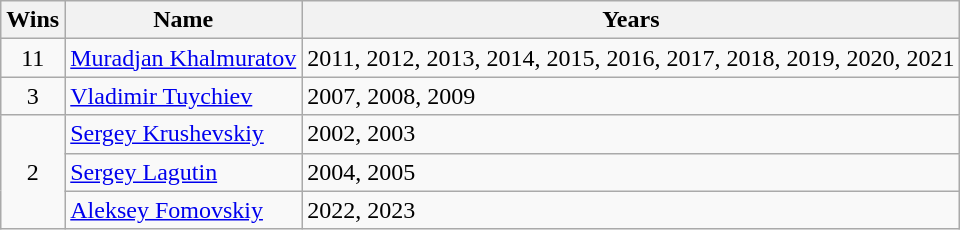<table class="wikitable">
<tr>
<th>Wins</th>
<th>Name</th>
<th>Years</th>
</tr>
<tr>
<td align=center>11</td>
<td><a href='#'>Muradjan Khalmuratov</a></td>
<td align=left>2011, 2012, 2013, 2014, 2015, 2016, 2017, 2018, 2019, 2020, 2021</td>
</tr>
<tr>
<td align=center>3</td>
<td><a href='#'>Vladimir Tuychiev</a></td>
<td align=left>2007, 2008, 2009</td>
</tr>
<tr>
<td align=center rowspan=3>2</td>
<td><a href='#'>Sergey Krushevskiy</a></td>
<td align=left>2002, 2003</td>
</tr>
<tr>
<td><a href='#'>Sergey Lagutin</a></td>
<td align=left>2004, 2005</td>
</tr>
<tr>
<td><a href='#'>Aleksey Fomovskiy</a></td>
<td align=left>2022, 2023</td>
</tr>
</table>
